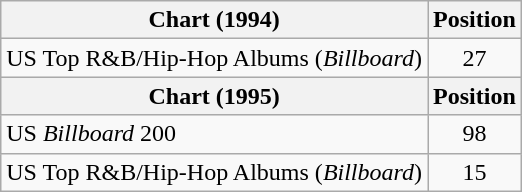<table class="wikitable plainrowheaders">
<tr>
<th>Chart (1994)</th>
<th>Position</th>
</tr>
<tr>
<td>US Top R&B/Hip-Hop Albums (<em>Billboard</em>)</td>
<td align="center">27</td>
</tr>
<tr>
<th>Chart (1995)</th>
<th>Position</th>
</tr>
<tr>
<td>US <em>Billboard</em> 200</td>
<td align="center">98</td>
</tr>
<tr>
<td>US Top R&B/Hip-Hop Albums (<em>Billboard</em>)</td>
<td align="center">15</td>
</tr>
</table>
